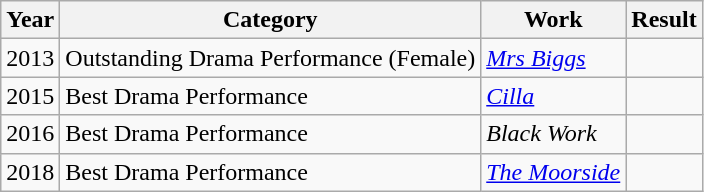<table class="wikitable sortable">
<tr>
<th>Year</th>
<th>Category</th>
<th>Work</th>
<th>Result</th>
</tr>
<tr>
<td>2013</td>
<td>Outstanding Drama Performance (Female)</td>
<td><em><a href='#'>Mrs Biggs</a></em></td>
<td></td>
</tr>
<tr>
<td>2015</td>
<td>Best Drama Performance</td>
<td><em><a href='#'>Cilla</a></em></td>
<td></td>
</tr>
<tr>
<td>2016</td>
<td>Best Drama Performance</td>
<td><em>Black Work</em></td>
<td></td>
</tr>
<tr>
<td>2018</td>
<td>Best Drama Performance</td>
<td><em><a href='#'>The Moorside</a></em></td>
<td></td>
</tr>
</table>
